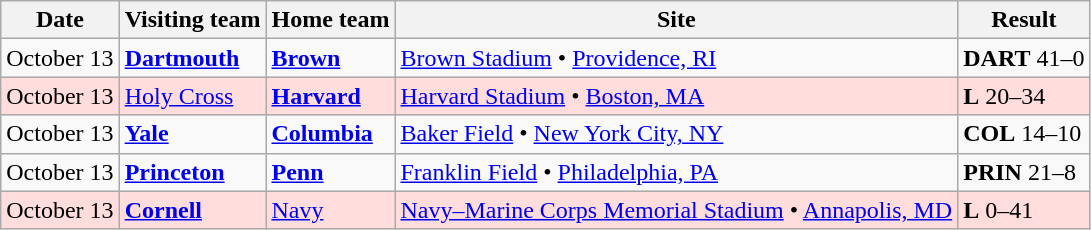<table class="wikitable">
<tr>
<th>Date</th>
<th>Visiting team</th>
<th>Home team</th>
<th>Site</th>
<th>Result</th>
</tr>
<tr>
<td>October 13</td>
<td><strong><a href='#'>Dartmouth</a></strong></td>
<td><strong><a href='#'>Brown</a></strong></td>
<td><a href='#'>Brown Stadium</a> • <a href='#'>Providence, RI</a></td>
<td><strong>DART</strong> 41–0</td>
</tr>
<tr style="background:#FFDDDD;">
<td>October 13</td>
<td><a href='#'>Holy Cross</a></td>
<td><strong><a href='#'>Harvard</a></strong></td>
<td><a href='#'>Harvard Stadium</a> • <a href='#'>Boston, MA</a></td>
<td><strong>L</strong> 20–34</td>
</tr>
<tr>
<td>October 13</td>
<td><strong><a href='#'>Yale</a></strong></td>
<td><strong><a href='#'>Columbia</a></strong></td>
<td><a href='#'>Baker Field</a> • <a href='#'>New York City, NY</a></td>
<td><strong>COL</strong> 14–10</td>
</tr>
<tr>
<td>October 13</td>
<td><strong><a href='#'>Princeton</a></strong></td>
<td><strong><a href='#'>Penn</a></strong></td>
<td><a href='#'>Franklin Field</a> • <a href='#'>Philadelphia, PA</a></td>
<td><strong>PRIN</strong> 21–8</td>
</tr>
<tr style="background:#FFDDDD;">
<td>October 13</td>
<td><strong><a href='#'>Cornell</a></strong></td>
<td><a href='#'>Navy</a></td>
<td><a href='#'>Navy–Marine Corps Memorial Stadium</a> • <a href='#'>Annapolis, MD</a></td>
<td><strong>L</strong> 0–41</td>
</tr>
</table>
